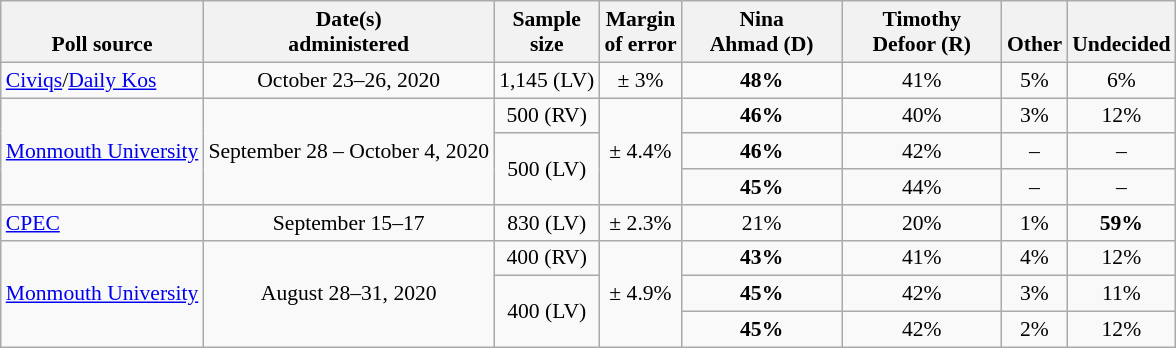<table class="wikitable" style="font-size:90%;text-align:center;">
<tr valign=bottom>
<th>Poll source</th>
<th>Date(s)<br>administered</th>
<th>Sample<br>size</th>
<th>Margin<br>of error</th>
<th style="width:100px;">Nina<br>Ahmad (D)</th>
<th style="width:100px;">Timothy<br>Defoor (R)</th>
<th>Other</th>
<th>Undecided</th>
</tr>
<tr>
<td style="text-align:left;"><a href='#'>Civiqs</a>/<a href='#'>Daily Kos</a></td>
<td>October 23–26, 2020</td>
<td>1,145 (LV)</td>
<td>± 3%</td>
<td><strong>48%</strong></td>
<td>41%</td>
<td>5%</td>
<td>6%</td>
</tr>
<tr>
<td rowspan=3 style="text-align:left;"><a href='#'>Monmouth University</a></td>
<td rowspan=3>September 28 – October 4, 2020</td>
<td>500 (RV)</td>
<td rowspan=3>± 4.4%</td>
<td><strong>46%</strong></td>
<td>40%</td>
<td>3%</td>
<td>12%</td>
</tr>
<tr>
<td rowspan=2>500 (LV)</td>
<td><strong>46%</strong></td>
<td>42%</td>
<td>–</td>
<td>–</td>
</tr>
<tr>
<td><strong>45%</strong></td>
<td>44%</td>
<td>–</td>
<td>–</td>
</tr>
<tr>
<td style="text-align:left;"><a href='#'>CPEC</a></td>
<td>September 15–17</td>
<td>830 (LV)</td>
<td>± 2.3%</td>
<td>21%</td>
<td>20%</td>
<td>1%</td>
<td><strong>59%</strong></td>
</tr>
<tr>
<td rowspan=3 style="text-align:left;"><a href='#'>Monmouth University</a></td>
<td rowspan=3>August 28–31, 2020</td>
<td>400 (RV)</td>
<td rowspan=3>± 4.9%</td>
<td><strong>43%</strong></td>
<td>41%</td>
<td>4%</td>
<td>12%</td>
</tr>
<tr>
<td rowspan=2>400 (LV)</td>
<td><strong>45%</strong></td>
<td>42%</td>
<td>3%</td>
<td>11%</td>
</tr>
<tr>
<td><strong>45%</strong></td>
<td>42%</td>
<td>2%</td>
<td>12%</td>
</tr>
</table>
